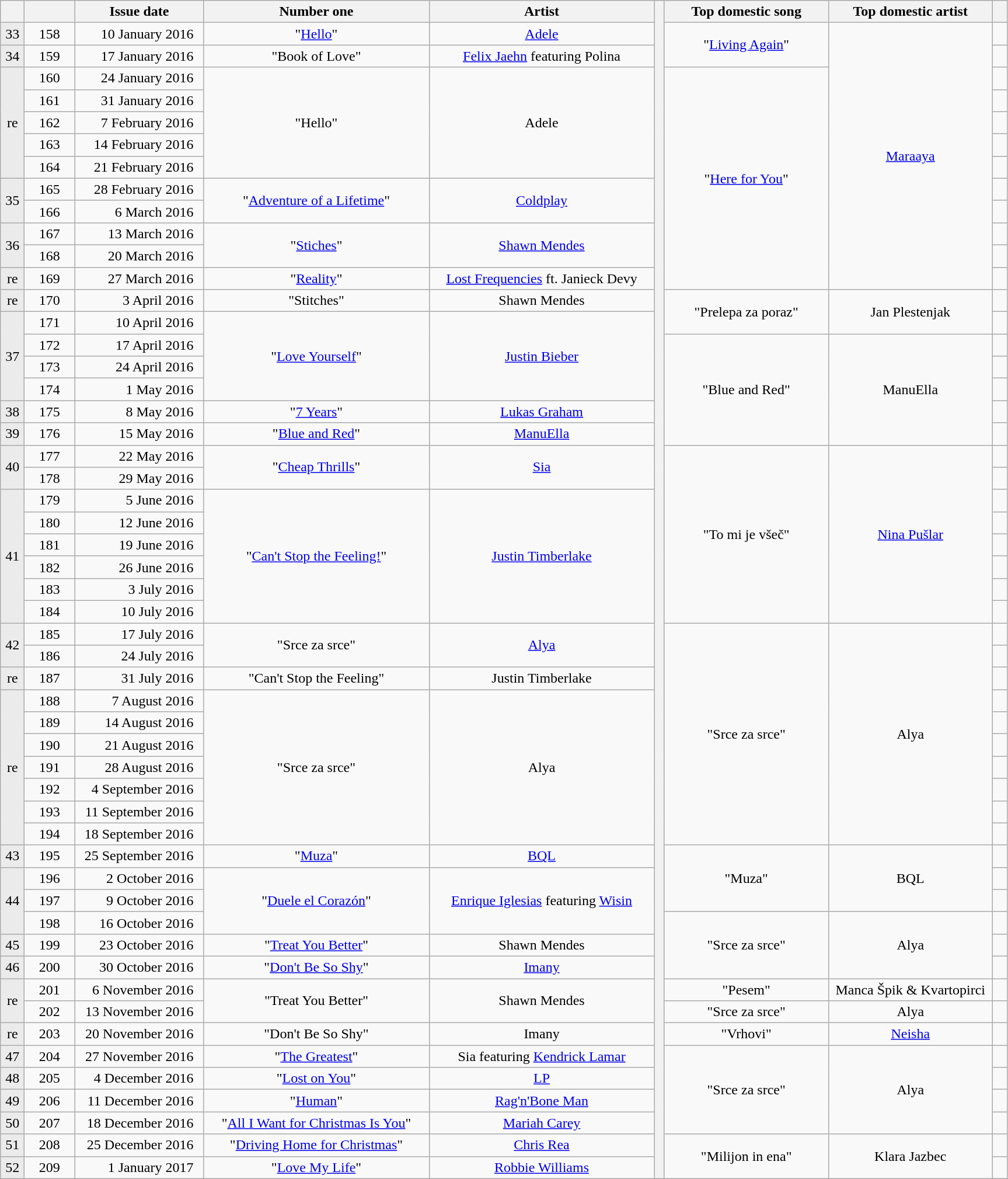<table class="wikitable plainrowheaders" border-collapse:collapse;" text-align:center;">
<tr>
<th width=20></th>
<th width=50></th>
<th width=140>Issue date</th>
<th width=250>Number one</th>
<th width=250>Artist</th>
<th rowspan=53> </th>
<th width=180>Top domestic song</th>
<th width=180>Top domestic artist</th>
<th width=10></th>
</tr>
<tr align=center>
<td bgcolor=#EBEBEB align=center>33</td>
<td align=center>158</td>
<td align=right>10 January 2016  </td>
<td>"<a href='#'>Hello</a>"</td>
<td><a href='#'>Adele</a></td>
<td rowspan=2>"<a href='#'>Living Again</a>"</td>
<td rowspan=12><a href='#'>Maraaya</a></td>
<td></td>
</tr>
<tr align=center>
<td bgcolor=#EBEBEB align=center>34</td>
<td align=center>159</td>
<td align=right>17 January 2016  </td>
<td>"Book of Love"</td>
<td><a href='#'>Felix Jaehn</a> featuring Polina</td>
<td></td>
</tr>
<tr align=center>
<td bgcolor=#EBEBEB align=center rowspan=5>re</td>
<td align=center>160</td>
<td align=right>24 January 2016  </td>
<td rowspan=5>"Hello"</td>
<td rowspan=5>Adele</td>
<td rowspan=10>"<a href='#'>Here for You</a>"</td>
<td></td>
</tr>
<tr align=center>
<td align=center>161</td>
<td align=right>31 January 2016  </td>
<td></td>
</tr>
<tr align=center>
<td align=center>162</td>
<td align=right>7 February 2016  </td>
<td></td>
</tr>
<tr align=center>
<td align=center>163</td>
<td align=right>14 February 2016  </td>
<td></td>
</tr>
<tr align=center>
<td align=center>164</td>
<td align=right>21 February 2016  </td>
<td></td>
</tr>
<tr align=center>
<td bgcolor=#EBEBEB align=center rowspan=2>35</td>
<td align=center>165</td>
<td align=right>28 February 2016  </td>
<td rowspan=2>"<a href='#'>Adventure of a Lifetime</a>"</td>
<td rowspan=2><a href='#'>Coldplay</a></td>
<td></td>
</tr>
<tr align=center>
<td align=center>166</td>
<td align=right>6 March 2016  </td>
<td></td>
</tr>
<tr align=center>
<td bgcolor=#EBEBEB align=center rowspan=2>36</td>
<td align=center>167</td>
<td align=right>13 March 2016  </td>
<td rowspan=2>"<a href='#'>Stiches</a>"</td>
<td rowspan=2><a href='#'>Shawn Mendes</a></td>
<td></td>
</tr>
<tr align=center>
<td align=center>168</td>
<td align=right>20 March 2016  </td>
<td></td>
</tr>
<tr align=center>
<td bgcolor=#EBEBEB align=center>re</td>
<td align=center>169</td>
<td align=right>27 March 2016  </td>
<td>"<a href='#'>Reality</a>"</td>
<td><a href='#'>Lost Frequencies</a> ft. Janieck Devy</td>
<td></td>
</tr>
<tr align=center>
<td bgcolor=#EBEBEB align=center>re</td>
<td align=center>170</td>
<td align=right>3 April 2016  </td>
<td>"Stitches"</td>
<td>Shawn Mendes</td>
<td rowspan=2>"Prelepa za poraz"</td>
<td rowspan=2>Jan Plestenjak</td>
<td></td>
</tr>
<tr align=center>
<td bgcolor=#EBEBEB align=center rowspan=4>37</td>
<td align=center>171</td>
<td align=right>10 April 2016  </td>
<td rowspan=4>"<a href='#'>Love Yourself</a>"</td>
<td rowspan=4><a href='#'>Justin Bieber</a></td>
<td></td>
</tr>
<tr align=center>
<td align=center>172</td>
<td align=right>17 April 2016  </td>
<td rowspan=5>"Blue and Red"</td>
<td rowspan=5>ManuElla</td>
<td></td>
</tr>
<tr align=center>
<td align=center>173</td>
<td align=right>24 April 2016  </td>
<td></td>
</tr>
<tr align=center>
<td align=center>174</td>
<td align=right>1 May 2016  </td>
<td></td>
</tr>
<tr align=center>
<td bgcolor=#EBEBEB align=center>38</td>
<td align=center>175</td>
<td align=right>8 May 2016  </td>
<td>"<a href='#'>7 Years</a>"</td>
<td><a href='#'>Lukas Graham</a></td>
<td></td>
</tr>
<tr align=center>
<td bgcolor=#EBEBEB align=center>39</td>
<td align=center>176</td>
<td align=right>15 May 2016  </td>
<td>"<a href='#'>Blue and Red</a>"</td>
<td><a href='#'>ManuElla</a></td>
<td></td>
</tr>
<tr align=center>
<td bgcolor=#EBEBEB align=center rowspan=2>40</td>
<td align=center>177</td>
<td align=right>22 May 2016  </td>
<td rowspan=2>"<a href='#'>Cheap Thrills</a>"</td>
<td rowspan=2><a href='#'>Sia</a></td>
<td rowspan=8>"To mi je všeč"</td>
<td rowspan=8><a href='#'>Nina Pušlar</a></td>
<td></td>
</tr>
<tr align=center>
<td align=center>178</td>
<td align=right>29 May 2016  </td>
<td></td>
</tr>
<tr align=center>
<td bgcolor=#EBEBEB align=center rowspan=6>41</td>
<td align=center>179</td>
<td align=right>5 June 2016  </td>
<td rowspan=6>"<a href='#'>Can't Stop the Feeling!</a>"</td>
<td rowspan=6><a href='#'>Justin Timberlake</a></td>
<td></td>
</tr>
<tr align=center>
<td align=center>180</td>
<td align=right>12 June 2016  </td>
<td></td>
</tr>
<tr align=center>
<td align=center>181</td>
<td align=right>19 June 2016  </td>
<td></td>
</tr>
<tr align=center>
<td align=center>182</td>
<td align=right>26 June 2016  </td>
<td></td>
</tr>
<tr align=center>
<td align=center>183</td>
<td align=right>3 July 2016  </td>
<td></td>
</tr>
<tr align=center>
<td align=center>184</td>
<td align=right>10 July 2016  </td>
<td></td>
</tr>
<tr align=center>
<td bgcolor=#EBEBEB align=center rowspan=2>42</td>
<td align=center>185</td>
<td align=right>17 July 2016  </td>
<td rowspan=2>"Srce za srce"</td>
<td rowspan=2><a href='#'>Alya</a></td>
<td rowspan=10>"Srce za srce"</td>
<td rowspan=10>Alya</td>
<td></td>
</tr>
<tr align=center>
<td align=center>186</td>
<td align=right>24 July 2016  </td>
<td></td>
</tr>
<tr align=center>
<td bgcolor=#EBEBEB align=center>re</td>
<td align=center>187</td>
<td align=right>31 July 2016  </td>
<td>"Can't Stop the Feeling"</td>
<td>Justin Timberlake</td>
<td></td>
</tr>
<tr align=center>
<td bgcolor=#EBEBEB align=center rowspan=7>re</td>
<td align=center>188</td>
<td align=right>7 August 2016  </td>
<td rowspan=7>"Srce za srce"</td>
<td rowspan=7>Alya</td>
<td></td>
</tr>
<tr align=center>
<td align=center>189</td>
<td align=right>14 August 2016  </td>
<td></td>
</tr>
<tr align=center>
<td align=center>190</td>
<td align=right>21 August 2016  </td>
<td></td>
</tr>
<tr align=center>
<td align=center>191</td>
<td align=right>28 August 2016  </td>
<td></td>
</tr>
<tr align=center>
<td align=center>192</td>
<td align=right>4 September 2016  </td>
<td></td>
</tr>
<tr align=center>
<td align=center>193</td>
<td align=right>11 September 2016  </td>
<td></td>
</tr>
<tr align=center>
<td align=center>194</td>
<td align=right>18 September 2016  </td>
<td></td>
</tr>
<tr align=center>
<td bgcolor=#EBEBEB align=center>43</td>
<td align=center>195</td>
<td align=right>25 September 2016  </td>
<td>"<a href='#'>Muza</a>"</td>
<td><a href='#'>BQL</a></td>
<td rowspan=3>"Muza"</td>
<td rowspan=3>BQL</td>
<td></td>
</tr>
<tr align=center>
<td bgcolor=#EBEBEB align=center rowspan=3>44</td>
<td align=center>196</td>
<td align=right>2 October 2016  </td>
<td rowspan=3>"<a href='#'>Duele el Corazón</a>"</td>
<td rowspan=3><a href='#'>Enrique Iglesias</a> featuring <a href='#'>Wisin</a></td>
<td></td>
</tr>
<tr align=center>
<td align=center>197</td>
<td align=right>9 October 2016  </td>
<td></td>
</tr>
<tr align=center>
<td align=center>198</td>
<td align=right>16 October 2016  </td>
<td rowspan=3>"Srce za srce"</td>
<td rowspan=3>Alya</td>
<td></td>
</tr>
<tr align=center>
<td bgcolor=#EBEBEB align=center>45</td>
<td align=center>199</td>
<td align=right>23 October 2016  </td>
<td>"<a href='#'>Treat You Better</a>"</td>
<td>Shawn Mendes</td>
<td></td>
</tr>
<tr align=center>
<td bgcolor=#EBEBEB align=center>46</td>
<td align=center>200</td>
<td align=right>30 October 2016  </td>
<td>"<a href='#'>Don't Be So Shy</a>"</td>
<td><a href='#'>Imany</a></td>
<td></td>
</tr>
<tr align=center>
<td bgcolor=#EBEBEB align=center rowspan=2>re</td>
<td align=center>201</td>
<td align=right>6 November 2016  </td>
<td rowspan=2>"Treat You Better"</td>
<td rowspan=2>Shawn Mendes</td>
<td>"Pesem"</td>
<td>Manca Špik & Kvartopirci</td>
<td></td>
</tr>
<tr align=center>
<td align=center>202</td>
<td align=right>13 November 2016  </td>
<td>"Srce za srce"</td>
<td>Alya</td>
<td></td>
</tr>
<tr align=center>
<td bgcolor=#EBEBEB align=center>re</td>
<td align=center>203</td>
<td align=right>20 November 2016  </td>
<td>"Don't Be So Shy"</td>
<td>Imany</td>
<td>"Vrhovi"</td>
<td><a href='#'>Neisha</a></td>
<td></td>
</tr>
<tr align=center>
<td bgcolor=#EBEBEB align=center>47</td>
<td align=center>204</td>
<td align=right>27 November 2016  </td>
<td>"<a href='#'>The Greatest</a>"</td>
<td>Sia featuring <a href='#'>Kendrick Lamar</a></td>
<td rowspan=4>"Srce za srce"</td>
<td rowspan=4>Alya</td>
<td></td>
</tr>
<tr align=center>
<td bgcolor=#EBEBEB align=center>48</td>
<td align=center>205</td>
<td align=right>4 December 2016  </td>
<td>"<a href='#'>Lost on You</a>"</td>
<td><a href='#'>LP</a></td>
<td></td>
</tr>
<tr align=center>
<td bgcolor=#EBEBEB align=center>49</td>
<td align=center>206</td>
<td align=right>11 December 2016  </td>
<td>"<a href='#'>Human</a>"</td>
<td><a href='#'>Rag'n'Bone Man</a></td>
<td></td>
</tr>
<tr align=center>
<td bgcolor=#EBEBEB align=center>50</td>
<td align=center>207</td>
<td align=right>18 December 2016  </td>
<td>"<a href='#'>All I Want for Christmas Is You</a>"</td>
<td><a href='#'>Mariah Carey</a></td>
<td></td>
</tr>
<tr align=center>
<td bgcolor=#EBEBEB align=center>51</td>
<td align=center>208</td>
<td align=right>25 December 2016  </td>
<td>"<a href='#'>Driving Home for Christmas</a>"</td>
<td><a href='#'>Chris Rea</a></td>
<td rowspan=2>"Milijon in ena"</td>
<td rowspan=2>Klara Jazbec</td>
<td></td>
</tr>
<tr align=center>
<td bgcolor=#EBEBEB align=center>52</td>
<td align=center>209</td>
<td align=right>1 January 2017  </td>
<td>"<a href='#'>Love My Life</a>"</td>
<td><a href='#'>Robbie Williams</a></td>
<td></td>
</tr>
</table>
